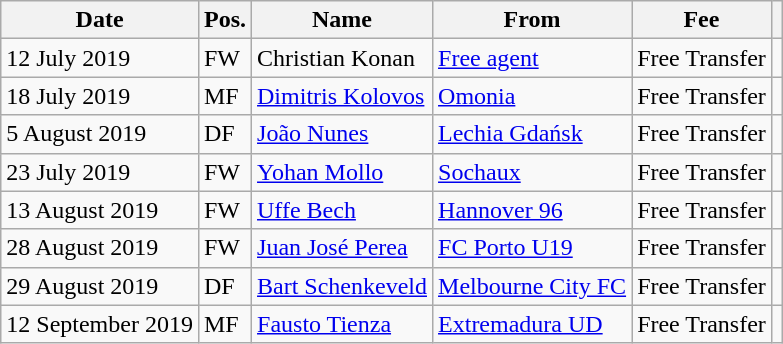<table class="wikitable">
<tr>
<th>Date</th>
<th>Pos.</th>
<th>Name</th>
<th>From</th>
<th>Fee</th>
<th></th>
</tr>
<tr>
<td>12 July 2019</td>
<td>FW</td>
<td> Christian Konan</td>
<td><a href='#'>Free agent</a></td>
<td>Free Transfer</td>
<td></td>
</tr>
<tr>
<td>18 July 2019</td>
<td>MF</td>
<td> <a href='#'>Dimitris Kolovos</a></td>
<td> <a href='#'>Omonia</a></td>
<td>Free Transfer</td>
<td></td>
</tr>
<tr>
<td>5 August 2019</td>
<td>DF</td>
<td> <a href='#'>João Nunes</a></td>
<td> <a href='#'>Lechia Gdańsk</a></td>
<td>Free Transfer</td>
<td></td>
</tr>
<tr>
<td>23 July 2019</td>
<td>FW</td>
<td> <a href='#'>Yohan Mollo</a></td>
<td> <a href='#'>Sochaux</a></td>
<td>Free Transfer</td>
<td></td>
</tr>
<tr>
<td>13 August 2019</td>
<td>FW</td>
<td> <a href='#'>Uffe Bech</a></td>
<td> <a href='#'>Hannover 96</a></td>
<td>Free Transfer</td>
<td></td>
</tr>
<tr>
<td>28 August 2019</td>
<td>FW</td>
<td> <a href='#'>Juan José Perea</a></td>
<td> <a href='#'>FC Porto U19</a></td>
<td>Free Transfer</td>
<td></td>
</tr>
<tr>
<td>29 August 2019</td>
<td>DF</td>
<td> <a href='#'>Bart Schenkeveld</a></td>
<td> <a href='#'>Melbourne City FC</a></td>
<td>Free Transfer</td>
<td></td>
</tr>
<tr>
<td>12 September 2019</td>
<td>MF</td>
<td> <a href='#'>Fausto Tienza</a></td>
<td> <a href='#'>Extremadura UD</a></td>
<td>Free Transfer</td>
<td></td>
</tr>
</table>
